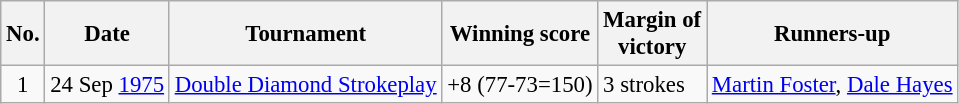<table class="wikitable" style="font-size:95%;">
<tr>
<th>No.</th>
<th>Date</th>
<th>Tournament</th>
<th>Winning score</th>
<th>Margin of<br>victory</th>
<th>Runners-up</th>
</tr>
<tr>
<td align=center>1</td>
<td>24 Sep <a href='#'>1975</a></td>
<td><a href='#'>Double Diamond Strokeplay</a></td>
<td>+8 (77-73=150)</td>
<td>3 strokes</td>
<td> <a href='#'>Martin Foster</a>,  <a href='#'>Dale Hayes</a></td>
</tr>
</table>
